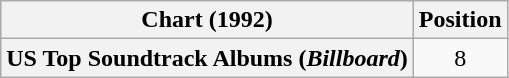<table class="wikitable plainrowheaders" style="text-align:center">
<tr>
<th scope="col">Chart (1992)</th>
<th scope="col">Position</th>
</tr>
<tr>
<th scope="row">US Top Soundtrack Albums (<em>Billboard</em>)</th>
<td>8</td>
</tr>
</table>
